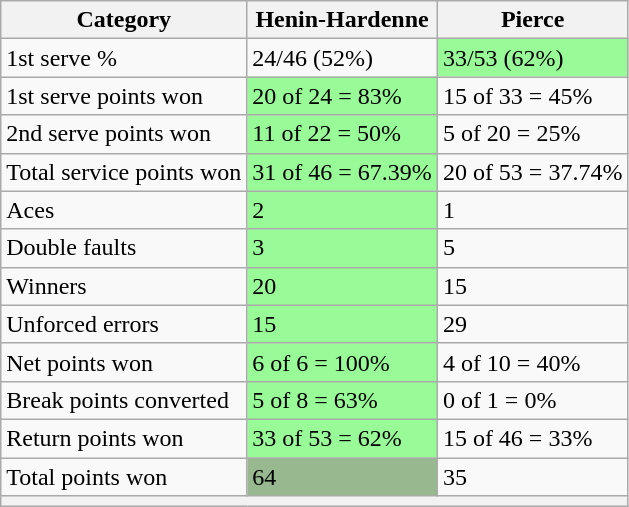<table class="wikitable">
<tr>
<th>Category</th>
<th> Henin-Hardenne</th>
<th> Pierce</th>
</tr>
<tr>
<td>1st serve %</td>
<td>24/46 (52%)</td>
<td bgcolor=98FB98>33/53 (62%)</td>
</tr>
<tr>
<td>1st serve points won</td>
<td bgcolor=98FB98>20 of 24 = 83%</td>
<td>15 of 33 = 45%</td>
</tr>
<tr>
<td>2nd serve points won</td>
<td bgcolor=98FB98>11 of 22 = 50%</td>
<td>5 of 20 = 25%</td>
</tr>
<tr>
<td>Total service points won</td>
<td bgcolor=98FB98>31 of 46 = 67.39%</td>
<td>20 of 53 = 37.74%</td>
</tr>
<tr>
<td>Aces</td>
<td bgcolor=98FB98>2</td>
<td>1</td>
</tr>
<tr>
<td>Double faults</td>
<td bgcolor=98FB98>3</td>
<td>5</td>
</tr>
<tr>
<td>Winners</td>
<td bgcolor=98FB98>20</td>
<td>15</td>
</tr>
<tr>
<td>Unforced errors</td>
<td bgcolor=98FB98>15</td>
<td>29</td>
</tr>
<tr>
<td>Net points won</td>
<td bgcolor=98FB98>6 of 6 = 100%</td>
<td>4 of 10 = 40%</td>
</tr>
<tr>
<td>Break points converted</td>
<td bgcolor=98FB98>5 of 8 = 63%</td>
<td>0 of 1 = 0%</td>
</tr>
<tr>
<td>Return points won</td>
<td bgcolor=98FB98>33 of 53 = 62%</td>
<td>15 of 46 = 33%</td>
</tr>
<tr>
<td>Total points won</td>
<td bgcolor=98FB989>64</td>
<td>35</td>
</tr>
<tr>
<th colspan=3></th>
</tr>
</table>
